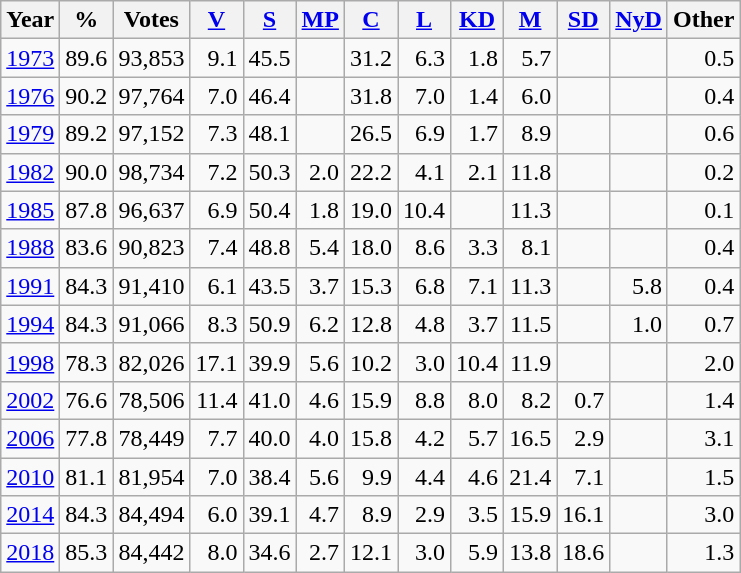<table class="wikitable sortable" style=text-align:right>
<tr>
<th>Year</th>
<th>%</th>
<th>Votes</th>
<th><a href='#'>V</a></th>
<th><a href='#'>S</a></th>
<th><a href='#'>MP</a></th>
<th><a href='#'>C</a></th>
<th><a href='#'>L</a></th>
<th><a href='#'>KD</a></th>
<th><a href='#'>M</a></th>
<th><a href='#'>SD</a></th>
<th><a href='#'>NyD</a></th>
<th>Other</th>
</tr>
<tr>
<td align=left><a href='#'>1973</a></td>
<td>89.6</td>
<td>93,853</td>
<td>9.1</td>
<td>45.5</td>
<td></td>
<td>31.2</td>
<td>6.3</td>
<td>1.8</td>
<td>5.7</td>
<td></td>
<td></td>
<td>0.5</td>
</tr>
<tr>
<td align=left><a href='#'>1976</a></td>
<td>90.2</td>
<td>97,764</td>
<td>7.0</td>
<td>46.4</td>
<td></td>
<td>31.8</td>
<td>7.0</td>
<td>1.4</td>
<td>6.0</td>
<td></td>
<td></td>
<td>0.4</td>
</tr>
<tr>
<td align=left><a href='#'>1979</a></td>
<td>89.2</td>
<td>97,152</td>
<td>7.3</td>
<td>48.1</td>
<td></td>
<td>26.5</td>
<td>6.9</td>
<td>1.7</td>
<td>8.9</td>
<td></td>
<td></td>
<td>0.6</td>
</tr>
<tr>
<td align=left><a href='#'>1982</a></td>
<td>90.0</td>
<td>98,734</td>
<td>7.2</td>
<td>50.3</td>
<td>2.0</td>
<td>22.2</td>
<td>4.1</td>
<td>2.1</td>
<td>11.8</td>
<td></td>
<td></td>
<td>0.2</td>
</tr>
<tr>
<td align=left><a href='#'>1985</a></td>
<td>87.8</td>
<td>96,637</td>
<td>6.9</td>
<td>50.4</td>
<td>1.8</td>
<td>19.0</td>
<td>10.4</td>
<td></td>
<td>11.3</td>
<td></td>
<td></td>
<td>0.1</td>
</tr>
<tr>
<td align=left><a href='#'>1988</a></td>
<td>83.6</td>
<td>90,823</td>
<td>7.4</td>
<td>48.8</td>
<td>5.4</td>
<td>18.0</td>
<td>8.6</td>
<td>3.3</td>
<td>8.1</td>
<td></td>
<td></td>
<td>0.4</td>
</tr>
<tr>
<td align=left><a href='#'>1991</a></td>
<td>84.3</td>
<td>91,410</td>
<td>6.1</td>
<td>43.5</td>
<td>3.7</td>
<td>15.3</td>
<td>6.8</td>
<td>7.1</td>
<td>11.3</td>
<td></td>
<td>5.8</td>
<td>0.4</td>
</tr>
<tr>
<td align=left><a href='#'>1994</a></td>
<td>84.3</td>
<td>91,066</td>
<td>8.3</td>
<td>50.9</td>
<td>6.2</td>
<td>12.8</td>
<td>4.8</td>
<td>3.7</td>
<td>11.5</td>
<td></td>
<td>1.0</td>
<td>0.7</td>
</tr>
<tr>
<td align=left><a href='#'>1998</a></td>
<td>78.3</td>
<td>82,026</td>
<td>17.1</td>
<td>39.9</td>
<td>5.6</td>
<td>10.2</td>
<td>3.0</td>
<td>10.4</td>
<td>11.9</td>
<td></td>
<td></td>
<td>2.0</td>
</tr>
<tr>
<td align=left><a href='#'>2002</a></td>
<td>76.6</td>
<td>78,506</td>
<td>11.4</td>
<td>41.0</td>
<td>4.6</td>
<td>15.9</td>
<td>8.8</td>
<td>8.0</td>
<td>8.2</td>
<td>0.7</td>
<td></td>
<td>1.4</td>
</tr>
<tr>
<td align=left><a href='#'>2006</a></td>
<td>77.8</td>
<td>78,449</td>
<td>7.7</td>
<td>40.0</td>
<td>4.0</td>
<td>15.8</td>
<td>4.2</td>
<td>5.7</td>
<td>16.5</td>
<td>2.9</td>
<td></td>
<td>3.1</td>
</tr>
<tr>
<td align=left><a href='#'>2010</a></td>
<td>81.1</td>
<td>81,954</td>
<td>7.0</td>
<td>38.4</td>
<td>5.6</td>
<td>9.9</td>
<td>4.4</td>
<td>4.6</td>
<td>21.4</td>
<td>7.1</td>
<td></td>
<td>1.5</td>
</tr>
<tr>
<td align=left><a href='#'>2014</a></td>
<td>84.3</td>
<td>84,494</td>
<td>6.0</td>
<td>39.1</td>
<td>4.7</td>
<td>8.9</td>
<td>2.9</td>
<td>3.5</td>
<td>15.9</td>
<td>16.1</td>
<td></td>
<td>3.0</td>
</tr>
<tr>
<td align=left><a href='#'>2018</a></td>
<td>85.3</td>
<td>84,442</td>
<td>8.0</td>
<td>34.6</td>
<td>2.7</td>
<td>12.1</td>
<td>3.0</td>
<td>5.9</td>
<td>13.8</td>
<td>18.6</td>
<td></td>
<td>1.3</td>
</tr>
</table>
